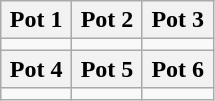<table class="wikitable ">
<tr>
<th width=30%>Pot 1</th>
<th width=30%>Pot 2</th>
<th width=30%>Pot 3</th>
</tr>
<tr>
<td></td>
<td></td>
<td></td>
</tr>
<tr>
<th>Pot 4</th>
<th>Pot 5</th>
<th>Pot 6</th>
</tr>
<tr>
<td></td>
<td></td>
<td></td>
</tr>
</table>
